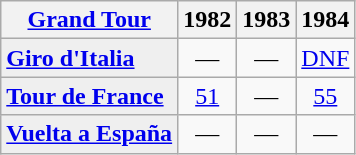<table class="wikitable">
<tr>
<th scope="col"><a href='#'>Grand Tour</a></th>
<th scope="col">1982</th>
<th scope="col">1983</th>
<th scope="col">1984</th>
</tr>
<tr style="text-align:center;">
<td style="text-align:left; background:#efefef;"> <strong><a href='#'>Giro d'Italia</a></strong></td>
<td>—</td>
<td>—</td>
<td><a href='#'>DNF</a></td>
</tr>
<tr style="text-align:center;">
<td style="text-align:left; background:#efefef;"> <strong><a href='#'>Tour de France</a></strong></td>
<td><a href='#'>51</a></td>
<td>—</td>
<td><a href='#'>55</a></td>
</tr>
<tr style="text-align:center;">
<td style="text-align:left; background:#efefef;"> <strong><a href='#'>Vuelta a España</a></strong></td>
<td>—</td>
<td>—</td>
<td>—</td>
</tr>
</table>
